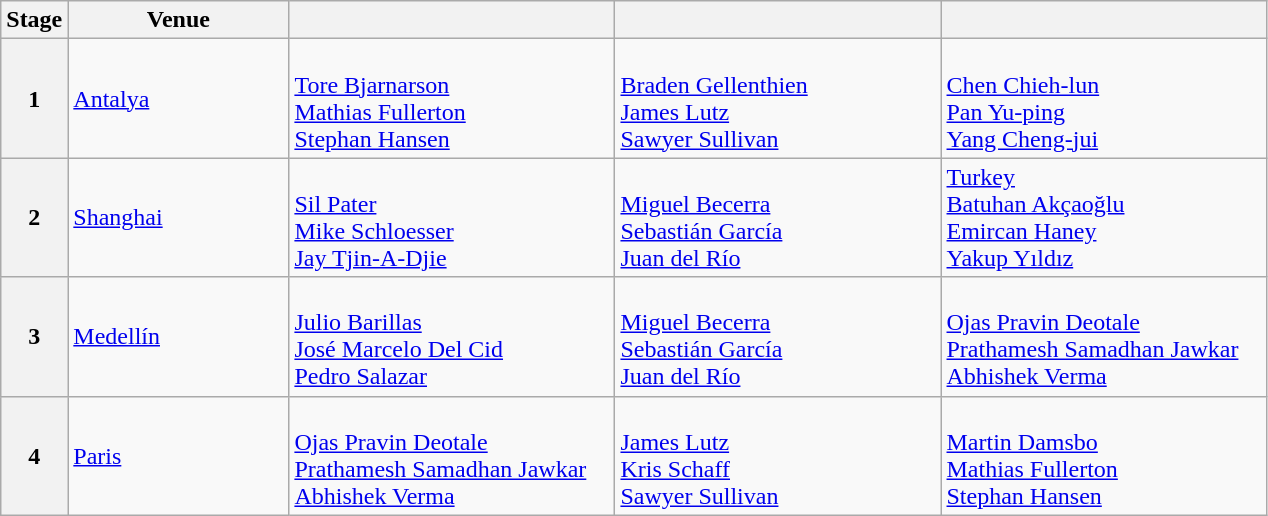<table class="wikitable">
<tr>
<th>Stage</th>
<th width=140>Venue</th>
<th width=210></th>
<th width=210></th>
<th width=210></th>
</tr>
<tr>
<th>1</th>
<td> <a href='#'>Antalya</a></td>
<td> <br> <a href='#'>Tore Bjarnarson</a> <br> <a href='#'>Mathias Fullerton</a> <br> <a href='#'>Stephan Hansen</a></td>
<td> <br> <a href='#'>Braden Gellenthien</a> <br> <a href='#'>James Lutz</a> <br> <a href='#'>Sawyer Sullivan</a></td>
<td> <br> <a href='#'>Chen Chieh-lun</a> <br> <a href='#'>Pan Yu-ping</a> <br> <a href='#'>Yang Cheng-jui</a></td>
</tr>
<tr>
<th>2</th>
<td> <a href='#'>Shanghai</a></td>
<td> <br> <a href='#'>Sil Pater</a> <br> <a href='#'>Mike Schloesser</a> <br> <a href='#'>Jay Tjin-A-Djie</a></td>
<td> <br> <a href='#'>Miguel Becerra</a> <br> <a href='#'>Sebastián García</a> <br> <a href='#'>Juan del Río</a></td>
<td> <a href='#'>Turkey</a> <br> <a href='#'>Batuhan Akçaoğlu</a> <br> <a href='#'>Emircan Haney</a> <br> <a href='#'>Yakup Yıldız</a></td>
</tr>
<tr>
<th>3</th>
<td> <a href='#'>Medellín</a></td>
<td> <br> <a href='#'>Julio Barillas</a> <br> <a href='#'>José Marcelo Del Cid</a> <br> <a href='#'>Pedro Salazar</a></td>
<td> <br> <a href='#'>Miguel Becerra</a> <br> <a href='#'>Sebastián García</a> <br> <a href='#'>Juan del Río</a></td>
<td> <br> <a href='#'>Ojas Pravin Deotale</a> <br> <a href='#'>Prathamesh Samadhan Jawkar</a> <br> <a href='#'>Abhishek Verma</a></td>
</tr>
<tr>
<th>4</th>
<td> <a href='#'>Paris</a></td>
<td> <br> <a href='#'>Ojas Pravin Deotale</a> <br> <a href='#'>Prathamesh Samadhan Jawkar</a> <br> <a href='#'>Abhishek Verma</a></td>
<td> <br> <a href='#'>James Lutz</a> <br> <a href='#'>Kris Schaff</a> <br> <a href='#'>Sawyer Sullivan</a></td>
<td> <br> <a href='#'>Martin Damsbo</a> <br> <a href='#'>Mathias Fullerton</a> <br> <a href='#'>Stephan Hansen</a></td>
</tr>
</table>
